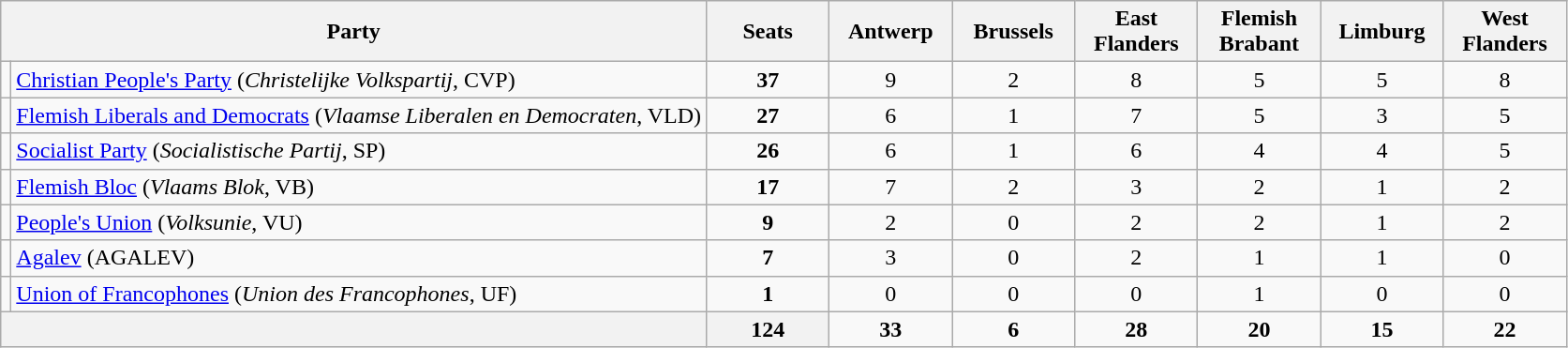<table class=wikitable>
<tr>
<th style="width: 20em" colspan= 2>Party</th>
<th style="width: 5em">Seats</th>
<th style="width: 5em">Antwerp</th>
<th style="width: 5em">Brussels</th>
<th style="width: 5em">East Flanders</th>
<th style="width: 5em">Flemish Brabant</th>
<th style="width: 5em">Limburg</th>
<th style="width: 5em">West Flanders</th>
</tr>
<tr>
<td></td>
<td><a href='#'>Christian People's Party</a> (<em>Christelijke Volkspartij</em>, CVP)</td>
<td align="center"><strong>37</strong></td>
<td align="center">9</td>
<td align="center">2</td>
<td align="center">8</td>
<td align="center">5</td>
<td align="center">5</td>
<td align="center">8</td>
</tr>
<tr>
<td></td>
<td><a href='#'>Flemish Liberals and Democrats</a> (<em>Vlaamse Liberalen en Democraten</em>, VLD)</td>
<td align="center"><strong>27</strong></td>
<td align="center">6</td>
<td align="center">1</td>
<td align="center">7</td>
<td align="center">5</td>
<td align="center">3</td>
<td align="center">5</td>
</tr>
<tr>
<td></td>
<td><a href='#'>Socialist Party</a> (<em>Socialistische Partij</em>, SP)</td>
<td align="center"><strong>26</strong></td>
<td align="center">6</td>
<td align="center">1</td>
<td align="center">6</td>
<td align="center">4</td>
<td align="center">4</td>
<td align="center">5</td>
</tr>
<tr>
<td></td>
<td><a href='#'>Flemish Bloc</a> (<em>Vlaams Blok</em>, VB)</td>
<td align="center"><strong>17</strong></td>
<td align="center">7</td>
<td align="center">2</td>
<td align="center">3</td>
<td align="center">2</td>
<td align="center">1</td>
<td align="center">2</td>
</tr>
<tr>
<td></td>
<td><a href='#'>People's Union</a> (<em>Volksunie</em>, VU)</td>
<td align="center"><strong>9</strong></td>
<td align="center">2</td>
<td align="center">0</td>
<td align="center">2</td>
<td align="center">2</td>
<td align="center">1</td>
<td align="center">2</td>
</tr>
<tr>
<td></td>
<td><a href='#'>Agalev</a> (AGALEV)</td>
<td align="center"><strong>7</strong></td>
<td align="center">3</td>
<td align="center">0</td>
<td align="center">2</td>
<td align="center">1</td>
<td align="center">1</td>
<td align="center">0</td>
</tr>
<tr>
<td></td>
<td><a href='#'>Union of Francophones</a> (<em>Union des Francophones</em>, UF)</td>
<td align="center"><strong>1</strong></td>
<td align="center">0</td>
<td align="center">0</td>
<td align="center">0</td>
<td align="center">1</td>
<td align="center">0</td>
<td align="center">0</td>
</tr>
<tr>
<th colspan="2"></th>
<th align="center">124</th>
<td align="center"><strong>33</strong></td>
<td align="center"><strong>6</strong></td>
<td align="center"><strong>28</strong></td>
<td align="center"><strong>20</strong></td>
<td align="center"><strong>15</strong></td>
<td align="center"><strong>22</strong></td>
</tr>
</table>
